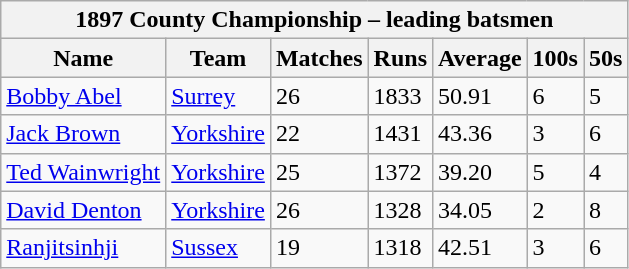<table class="wikitable">
<tr>
<th bgcolor="#efefef" colspan="7">1897 County Championship – leading batsmen</th>
</tr>
<tr bgcolor="#efefef">
<th>Name</th>
<th>Team</th>
<th>Matches</th>
<th>Runs</th>
<th>Average</th>
<th>100s</th>
<th>50s</th>
</tr>
<tr>
<td><a href='#'>Bobby Abel</a></td>
<td><a href='#'>Surrey</a></td>
<td>26</td>
<td>1833</td>
<td>50.91</td>
<td>6</td>
<td>5</td>
</tr>
<tr>
<td><a href='#'>Jack Brown</a></td>
<td><a href='#'>Yorkshire</a></td>
<td>22</td>
<td>1431</td>
<td>43.36</td>
<td>3</td>
<td>6</td>
</tr>
<tr>
<td><a href='#'>Ted Wainwright</a></td>
<td><a href='#'>Yorkshire</a></td>
<td>25</td>
<td>1372</td>
<td>39.20</td>
<td>5</td>
<td>4</td>
</tr>
<tr>
<td><a href='#'>David Denton</a></td>
<td><a href='#'>Yorkshire</a></td>
<td>26</td>
<td>1328</td>
<td>34.05</td>
<td>2</td>
<td>8</td>
</tr>
<tr>
<td><a href='#'>Ranjitsinhji</a></td>
<td><a href='#'>Sussex</a></td>
<td>19</td>
<td>1318</td>
<td>42.51</td>
<td>3</td>
<td>6</td>
</tr>
</table>
